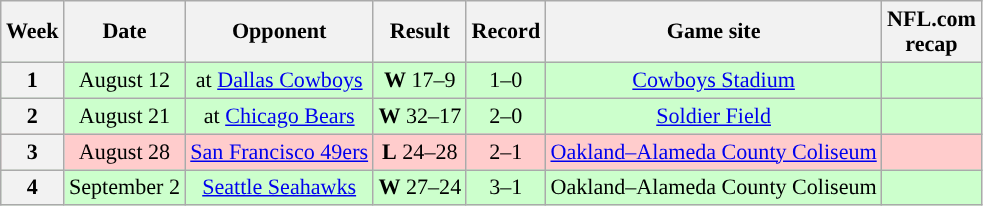<table class="wikitable" align="center" style="font-size: 92%">
<tr>
<th +>Week</th>
<th +>Date</th>
<th +>Opponent</th>
<th +>Result</th>
<th +>Record</th>
<th +>Game site</th>
<th +>NFL.com<br>recap</th>
</tr>
<tr style="background:#cfc;">
<th>1</th>
<td style="text-align:center;">August 12</td>
<td style="text-align:center;">at <a href='#'>Dallas Cowboys</a></td>
<td style="text-align:center;"><strong>W</strong> 17–9</td>
<td style="text-align:center;">1–0</td>
<td style="text-align:center;"><a href='#'>Cowboys Stadium</a></td>
<td style="text-align:center;"></td>
</tr>
<tr style="background:#cfc;">
<th>2</th>
<td style="text-align:center;">August 21</td>
<td style="text-align:center;">at <a href='#'>Chicago Bears</a></td>
<td style="text-align:center;"><strong>W</strong> 32–17</td>
<td style="text-align:center;">2–0</td>
<td style="text-align:center;"><a href='#'>Soldier Field</a></td>
<td style="text-align:center;"></td>
</tr>
<tr style="background:#fcc;">
<th>3</th>
<td style="text-align:center;">August 28</td>
<td style="text-align:center;"><a href='#'>San Francisco 49ers</a></td>
<td style="text-align:center;"><strong>L</strong> 24–28</td>
<td style="text-align:center;">2–1</td>
<td style="text-align:center;"><a href='#'>Oakland–Alameda County Coliseum</a></td>
<td style="text-align:center;"></td>
</tr>
<tr style="background:#cfc;">
<th>4</th>
<td style="text-align:center;">September 2</td>
<td style="text-align:center;"><a href='#'>Seattle Seahawks</a></td>
<td style="text-align:center;"><strong>W</strong> 27–24</td>
<td style="text-align:center;">3–1</td>
<td style="text-align:center;">Oakland–Alameda County Coliseum</td>
<td style="text-align:center;"></td>
</tr>
</table>
